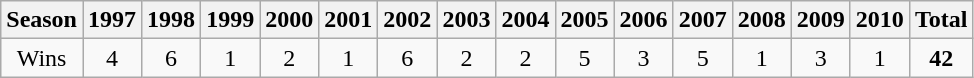<table class="wikitable">
<tr>
<th>Season</th>
<th>1997</th>
<th>1998</th>
<th>1999</th>
<th>2000</th>
<th>2001</th>
<th>2002</th>
<th>2003</th>
<th>2004</th>
<th>2005</th>
<th>2006</th>
<th>2007</th>
<th>2008</th>
<th>2009</th>
<th>2010</th>
<th><strong>Total</strong></th>
</tr>
<tr align=center>
<td>Wins</td>
<td>4</td>
<td>6</td>
<td>1</td>
<td>2</td>
<td>1</td>
<td>6</td>
<td>2</td>
<td>2</td>
<td>5</td>
<td>3</td>
<td>5</td>
<td>1</td>
<td>3</td>
<td>1</td>
<td><strong>42</strong></td>
</tr>
</table>
